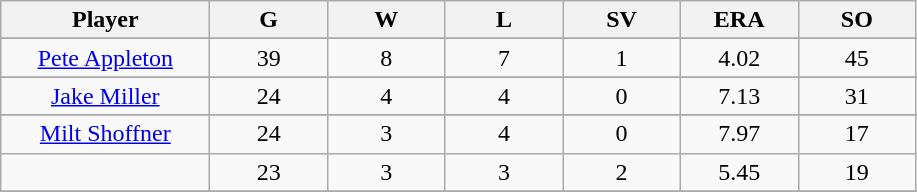<table class="wikitable sortable">
<tr>
<th bgcolor="#DDDDFF" width="16%">Player</th>
<th bgcolor="#DDDDFF" width="9%">G</th>
<th bgcolor="#DDDDFF" width="9%">W</th>
<th bgcolor="#DDDDFF" width="9%">L</th>
<th bgcolor="#DDDDFF" width="9%">SV</th>
<th bgcolor="#DDDDFF" width="9%">ERA</th>
<th bgcolor="#DDDDFF" width="9%">SO</th>
</tr>
<tr>
</tr>
<tr align="center">
<td><a href='#'>Pete Appleton</a></td>
<td>39</td>
<td>8</td>
<td>7</td>
<td>1</td>
<td>4.02</td>
<td>45</td>
</tr>
<tr>
</tr>
<tr align="center">
<td><a href='#'>Jake Miller</a></td>
<td>24</td>
<td>4</td>
<td>4</td>
<td>0</td>
<td>7.13</td>
<td>31</td>
</tr>
<tr>
</tr>
<tr align="center">
<td><a href='#'>Milt Shoffner</a></td>
<td>24</td>
<td>3</td>
<td>4</td>
<td>0</td>
<td>7.97</td>
<td>17</td>
</tr>
<tr align="center">
<td></td>
<td>23</td>
<td>3</td>
<td>3</td>
<td>2</td>
<td>5.45</td>
<td>19</td>
</tr>
<tr align="center">
</tr>
</table>
